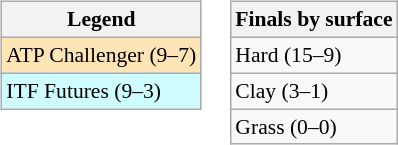<table>
<tr valign=top>
<td><br><table class=wikitable style=font-size:90%>
<tr>
<th>Legend</th>
</tr>
<tr bgcolor=moccasin>
<td>ATP Challenger (9–7)</td>
</tr>
<tr bgcolor=cffcff>
<td>ITF Futures (9–3)</td>
</tr>
</table>
</td>
<td><br><table class=wikitable style=font-size:90%>
<tr>
<th>Finals by surface</th>
</tr>
<tr>
<td>Hard (15–9)</td>
</tr>
<tr>
<td>Clay (3–1)</td>
</tr>
<tr>
<td>Grass (0–0)</td>
</tr>
</table>
</td>
</tr>
</table>
